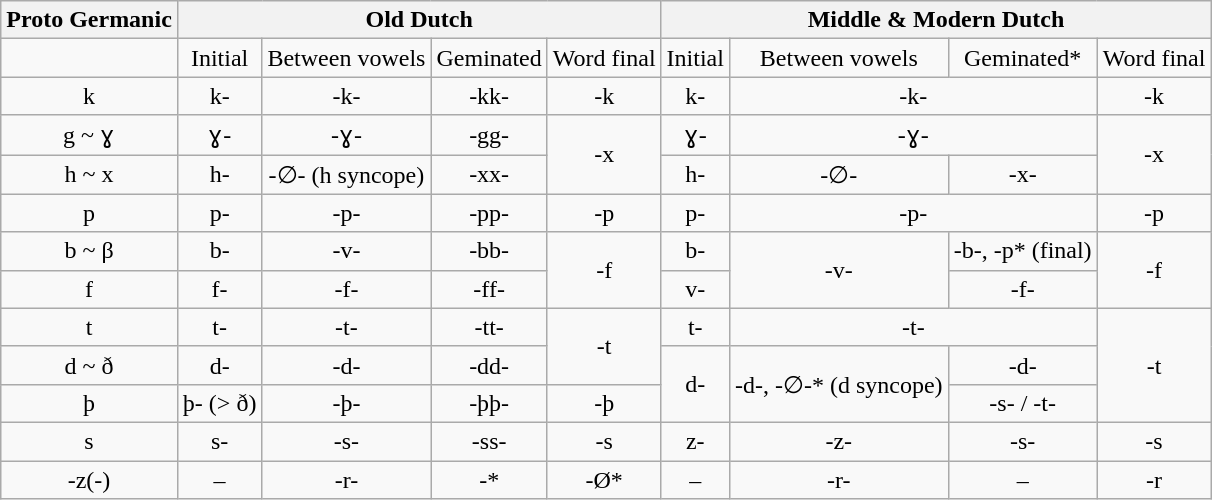<table class="wikitable" style="text-align: center;">
<tr>
<th>Proto Germanic</th>
<th colspan="4">Old Dutch</th>
<th colspan="4">Middle & Modern Dutch</th>
</tr>
<tr>
<td colspan="1"></td>
<td>Initial</td>
<td>Between vowels</td>
<td>Geminated</td>
<td>Word final</td>
<td>Initial</td>
<td>Between vowels</td>
<td>Geminated*</td>
<td>Word final</td>
</tr>
<tr>
<td>k</td>
<td>k-</td>
<td>-k-</td>
<td>-kk-</td>
<td>-k</td>
<td>k-</td>
<td colspan="2">-k-</td>
<td>-k</td>
</tr>
<tr>
<td>g ~ ɣ</td>
<td>ɣ-</td>
<td>-ɣ-</td>
<td>-gg-</td>
<td rowspan="2">-x</td>
<td>ɣ-</td>
<td colspan="2">-ɣ-</td>
<td rowspan="2">-x</td>
</tr>
<tr>
<td>h ~ x</td>
<td>h-</td>
<td>-∅- (h syncope)</td>
<td>-xx-</td>
<td>h-</td>
<td>-∅-</td>
<td>-x-</td>
</tr>
<tr>
<td>p</td>
<td>p-</td>
<td>-p-</td>
<td>-pp-</td>
<td>-p</td>
<td>p-</td>
<td colspan="2">-p-</td>
<td>-p</td>
</tr>
<tr>
<td>b ~ β</td>
<td>b-</td>
<td>-v-</td>
<td>-bb-</td>
<td rowspan="2">-f</td>
<td>b-</td>
<td rowspan="2">-v-</td>
<td>-b-, -p* (final)</td>
<td rowspan="2">-f</td>
</tr>
<tr>
<td>f</td>
<td>f-</td>
<td>-f-</td>
<td>-ff-</td>
<td>v-</td>
<td>-f-</td>
</tr>
<tr>
<td>t</td>
<td>t-</td>
<td>-t-</td>
<td>-tt-</td>
<td rowspan="2">-t</td>
<td>t-</td>
<td colspan="2">-t-</td>
<td rowspan="3">-t</td>
</tr>
<tr>
<td>d ~ ð</td>
<td>d-</td>
<td>-d-</td>
<td>-dd-</td>
<td rowspan="2">d-</td>
<td rowspan="2">-d-, -∅-* (d syncope)</td>
<td>-d-</td>
</tr>
<tr>
<td>þ</td>
<td>þ- (> ð)</td>
<td>-þ-</td>
<td>-þþ-</td>
<td>-þ</td>
<td>-s- / -t-</td>
</tr>
<tr>
<td>s</td>
<td>s-</td>
<td>-s-</td>
<td>-ss-</td>
<td>-s</td>
<td>z-</td>
<td>-z-</td>
<td>-s-</td>
<td>-s</td>
</tr>
<tr>
<td>-z(-)</td>
<td>–</td>
<td>-r-</td>
<td>-*</td>
<td>-Ø*</td>
<td>–</td>
<td>-r-</td>
<td>–</td>
<td>-r</td>
</tr>
</table>
